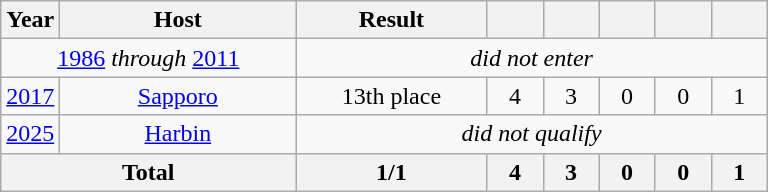<table class="wikitable" style="text-align:center">
<tr>
<th width=30>Year</th>
<th width=150>Host</th>
<th width=120>Result</th>
<th width=30></th>
<th width=30></th>
<th width=30></th>
<th width=30></th>
<th width=30></th>
</tr>
<tr>
<td colspan=2><a href='#'>1986</a> <em>through</em> <a href='#'>2011</a></td>
<td colspan=6><em>did not enter</em></td>
</tr>
<tr>
<td><a href='#'>2017</a></td>
<td> <a href='#'>Sapporo</a></td>
<td>13th place<br></td>
<td>4</td>
<td>3</td>
<td>0</td>
<td>0</td>
<td>1</td>
</tr>
<tr>
<td><a href='#'>2025</a></td>
<td> <a href='#'>Harbin</a></td>
<td colspan=6><em>did not qualify</em></td>
</tr>
<tr>
<th colspan=2>Total</th>
<th>1/1</th>
<th>4</th>
<th>3</th>
<th>0</th>
<th>0</th>
<th>1</th>
</tr>
</table>
